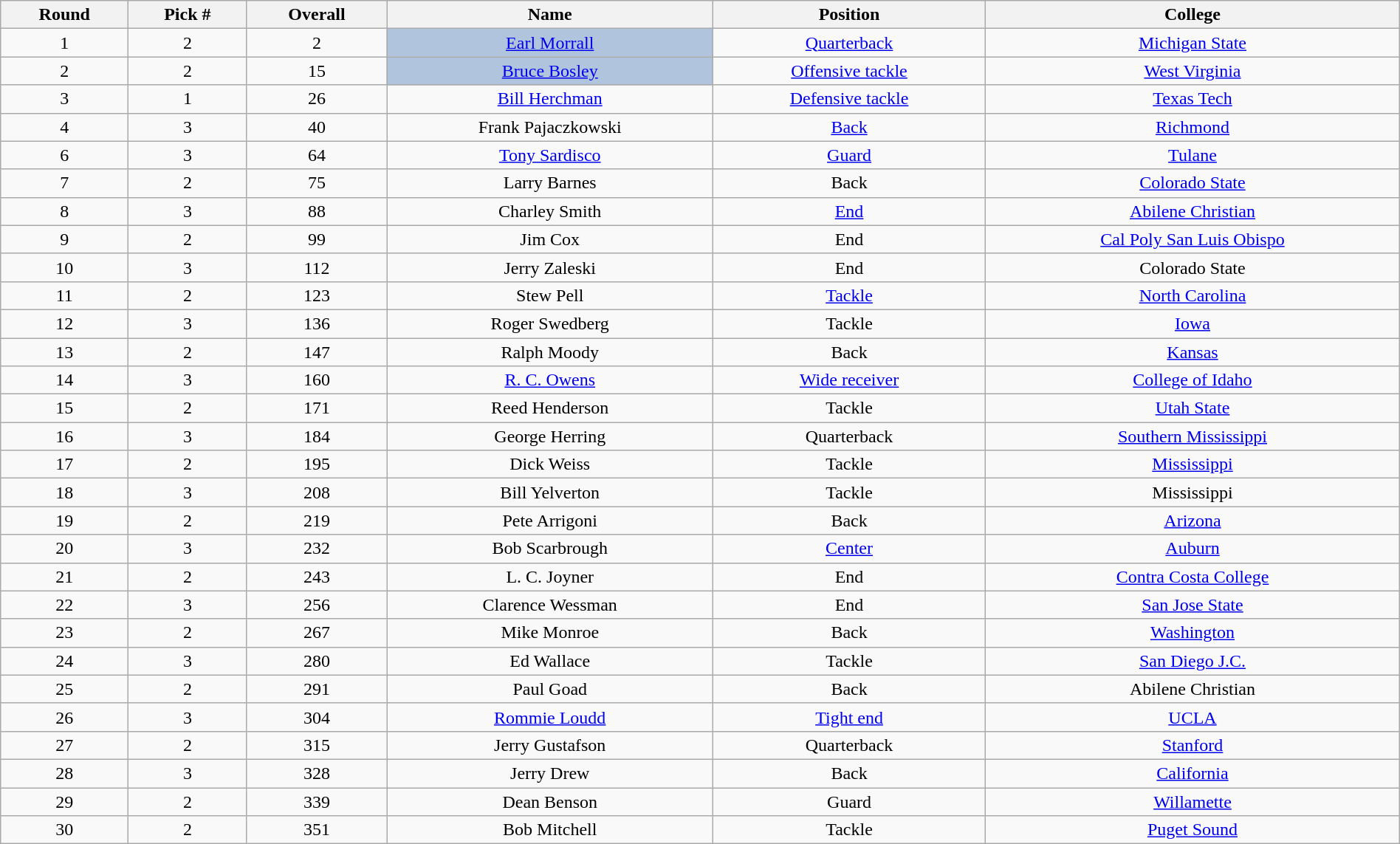<table class="wikitable sortable sortable" style="width: 100%; text-align:center">
<tr>
<th>Round</th>
<th>Pick #</th>
<th>Overall</th>
<th>Name</th>
<th>Position</th>
<th>College</th>
</tr>
<tr>
<td>1</td>
<td>2</td>
<td>2</td>
<td bgcolor=lightsteelblue><a href='#'>Earl Morrall</a></td>
<td><a href='#'>Quarterback</a></td>
<td><a href='#'>Michigan State</a></td>
</tr>
<tr>
<td>2</td>
<td>2</td>
<td>15</td>
<td bgcolor=lightsteelblue><a href='#'>Bruce Bosley</a></td>
<td><a href='#'>Offensive tackle</a></td>
<td><a href='#'>West Virginia</a></td>
</tr>
<tr>
<td>3</td>
<td>1</td>
<td>26</td>
<td><a href='#'>Bill Herchman</a></td>
<td><a href='#'>Defensive tackle</a></td>
<td><a href='#'>Texas Tech</a></td>
</tr>
<tr>
<td>4</td>
<td>3</td>
<td>40</td>
<td>Frank Pajaczkowski</td>
<td><a href='#'>Back</a></td>
<td><a href='#'>Richmond</a></td>
</tr>
<tr>
<td>6</td>
<td>3</td>
<td>64</td>
<td><a href='#'>Tony Sardisco</a></td>
<td><a href='#'>Guard</a></td>
<td><a href='#'>Tulane</a></td>
</tr>
<tr>
<td>7</td>
<td>2</td>
<td>75</td>
<td>Larry Barnes</td>
<td>Back</td>
<td><a href='#'>Colorado State</a></td>
</tr>
<tr>
<td>8</td>
<td>3</td>
<td>88</td>
<td>Charley Smith</td>
<td><a href='#'>End</a></td>
<td><a href='#'>Abilene Christian</a></td>
</tr>
<tr>
<td>9</td>
<td>2</td>
<td>99</td>
<td>Jim Cox</td>
<td>End</td>
<td><a href='#'>Cal Poly San Luis Obispo</a></td>
</tr>
<tr>
<td>10</td>
<td>3</td>
<td>112</td>
<td>Jerry Zaleski</td>
<td>End</td>
<td>Colorado State</td>
</tr>
<tr>
<td>11</td>
<td>2</td>
<td>123</td>
<td>Stew Pell</td>
<td><a href='#'>Tackle</a></td>
<td><a href='#'>North Carolina</a></td>
</tr>
<tr>
<td>12</td>
<td>3</td>
<td>136</td>
<td>Roger Swedberg</td>
<td>Tackle</td>
<td><a href='#'>Iowa</a></td>
</tr>
<tr>
<td>13</td>
<td>2</td>
<td>147</td>
<td>Ralph Moody</td>
<td>Back</td>
<td><a href='#'>Kansas</a></td>
</tr>
<tr>
<td>14</td>
<td>3</td>
<td>160</td>
<td><a href='#'>R. C. Owens</a></td>
<td><a href='#'>Wide receiver</a></td>
<td><a href='#'>College of Idaho</a></td>
</tr>
<tr>
<td>15</td>
<td>2</td>
<td>171</td>
<td>Reed Henderson</td>
<td>Tackle</td>
<td><a href='#'>Utah State</a></td>
</tr>
<tr>
<td>16</td>
<td>3</td>
<td>184</td>
<td>George Herring</td>
<td>Quarterback</td>
<td><a href='#'>Southern Mississippi</a></td>
</tr>
<tr>
<td>17</td>
<td>2</td>
<td>195</td>
<td>Dick Weiss</td>
<td>Tackle</td>
<td><a href='#'>Mississippi</a></td>
</tr>
<tr>
<td>18</td>
<td>3</td>
<td>208</td>
<td>Bill Yelverton</td>
<td>Tackle</td>
<td>Mississippi</td>
</tr>
<tr>
<td>19</td>
<td>2</td>
<td>219</td>
<td>Pete Arrigoni</td>
<td>Back</td>
<td><a href='#'>Arizona</a></td>
</tr>
<tr>
<td>20</td>
<td>3</td>
<td>232</td>
<td>Bob Scarbrough</td>
<td><a href='#'>Center</a></td>
<td><a href='#'>Auburn</a></td>
</tr>
<tr>
<td>21</td>
<td>2</td>
<td>243</td>
<td>L. C. Joyner</td>
<td>End</td>
<td><a href='#'>Contra Costa College</a></td>
</tr>
<tr>
<td>22</td>
<td>3</td>
<td>256</td>
<td>Clarence Wessman</td>
<td>End</td>
<td><a href='#'>San Jose State</a></td>
</tr>
<tr>
<td>23</td>
<td>2</td>
<td>267</td>
<td>Mike Monroe</td>
<td>Back</td>
<td><a href='#'>Washington</a></td>
</tr>
<tr>
<td>24</td>
<td>3</td>
<td>280</td>
<td>Ed Wallace</td>
<td>Tackle</td>
<td><a href='#'>San Diego J.C.</a></td>
</tr>
<tr>
<td>25</td>
<td>2</td>
<td>291</td>
<td>Paul Goad</td>
<td>Back</td>
<td>Abilene Christian</td>
</tr>
<tr>
<td>26</td>
<td>3</td>
<td>304</td>
<td><a href='#'>Rommie Loudd</a></td>
<td><a href='#'>Tight end</a></td>
<td><a href='#'>UCLA</a></td>
</tr>
<tr>
<td>27</td>
<td>2</td>
<td>315</td>
<td>Jerry Gustafson</td>
<td>Quarterback</td>
<td><a href='#'>Stanford</a></td>
</tr>
<tr>
<td>28</td>
<td>3</td>
<td>328</td>
<td>Jerry Drew</td>
<td>Back</td>
<td><a href='#'>California</a></td>
</tr>
<tr>
<td>29</td>
<td>2</td>
<td>339</td>
<td>Dean Benson</td>
<td>Guard</td>
<td><a href='#'>Willamette</a></td>
</tr>
<tr>
<td>30</td>
<td>2</td>
<td>351</td>
<td>Bob Mitchell</td>
<td>Tackle</td>
<td><a href='#'>Puget Sound</a></td>
</tr>
</table>
